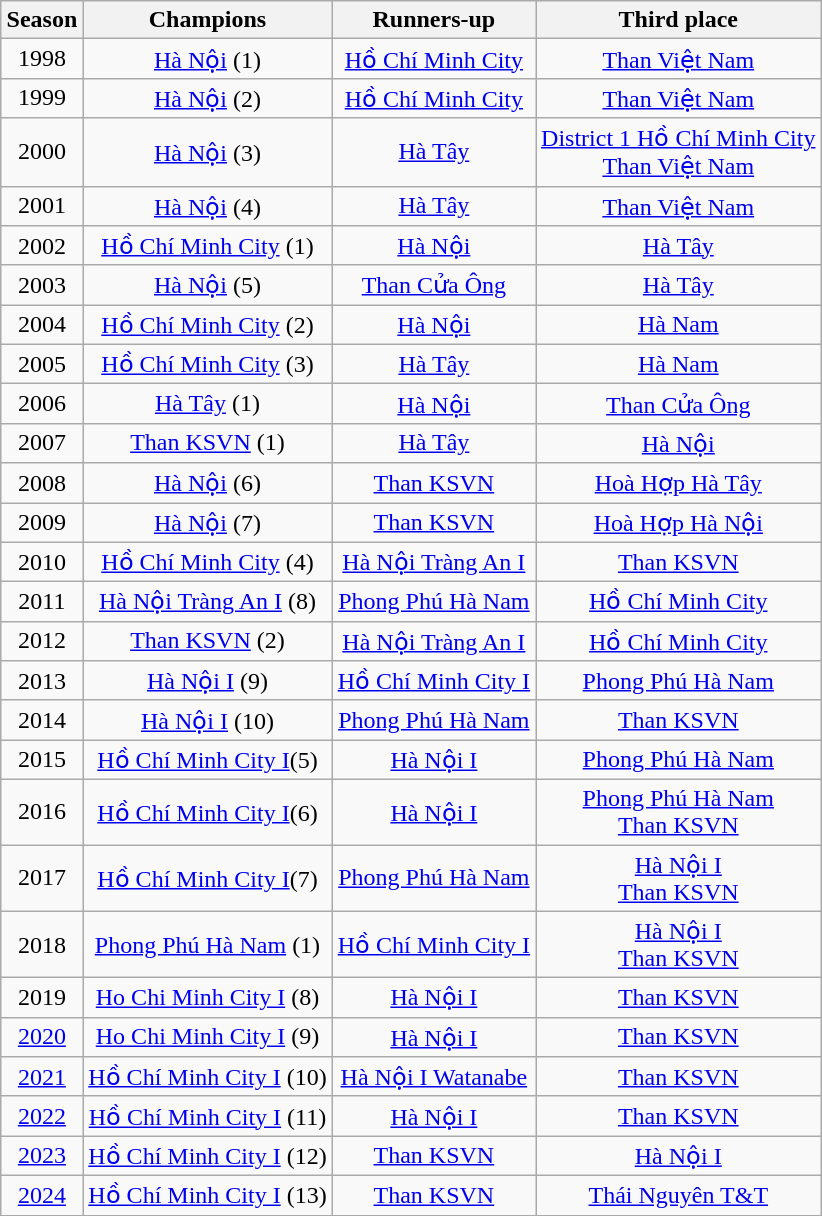<table class="wikitable" style="margin:1em auto; text-align:center;">
<tr>
<th>Season</th>
<th>Champions</th>
<th>Runners-up</th>
<th>Third place</th>
</tr>
<tr>
<td>1998</td>
<td><a href='#'>Hà Nội</a> (1)</td>
<td><a href='#'>Hồ Chí Minh City</a></td>
<td><a href='#'>Than Việt Nam</a></td>
</tr>
<tr>
<td>1999</td>
<td><a href='#'>Hà Nội</a> (2)</td>
<td><a href='#'>Hồ Chí Minh City</a></td>
<td><a href='#'>Than Việt Nam</a></td>
</tr>
<tr>
<td>2000</td>
<td><a href='#'>  Hà Nội</a> (3)</td>
<td><a href='#'>Hà Tây</a></td>
<td><a href='#'>District 1 Hồ Chí Minh City</a> <br> <a href='#'>Than Việt Nam</a></td>
</tr>
<tr>
<td>2001</td>
<td><a href='#'>Hà Nội</a>  (4)</td>
<td><a href='#'>Hà Tây</a></td>
<td><a href='#'>Than Việt Nam</a></td>
</tr>
<tr>
<td>2002</td>
<td><a href='#'>Hồ Chí Minh City</a> (1)</td>
<td><a href='#'>Hà Nội</a></td>
<td><a href='#'>Hà Tây</a></td>
</tr>
<tr>
<td>2003</td>
<td><a href='#'>Hà Nội</a> (5)</td>
<td><a href='#'>Than Cửa Ông</a></td>
<td><a href='#'>Hà Tây</a></td>
</tr>
<tr>
<td>2004</td>
<td><a href='#'>Hồ Chí Minh City</a> (2)</td>
<td><a href='#'>Hà Nội</a></td>
<td><a href='#'>Hà Nam</a></td>
</tr>
<tr>
<td>2005</td>
<td><a href='#'>Hồ Chí Minh City</a> (3)</td>
<td><a href='#'>Hà Tây</a></td>
<td><a href='#'>Hà Nam</a></td>
</tr>
<tr>
<td>2006</td>
<td><a href='#'>Hà Tây</a> (1)</td>
<td><a href='#'> Hà Nội</a></td>
<td><a href='#'>Than Cửa Ông</a></td>
</tr>
<tr>
<td>2007</td>
<td><a href='#'>Than KSVN</a> (1)</td>
<td><a href='#'>Hà Tây</a></td>
<td><a href='#'>Hà Nội</a></td>
</tr>
<tr>
<td>2008</td>
<td><a href='#'>Hà Nội</a>  (6)</td>
<td><a href='#'>Than KSVN</a></td>
<td><a href='#'>Hoà Hợp Hà Tây</a></td>
</tr>
<tr>
<td>2009</td>
<td><a href='#'> Hà Nội</a>  (7)</td>
<td><a href='#'>Than KSVN</a></td>
<td><a href='#'>Hoà Hợp Hà Nội</a></td>
</tr>
<tr>
<td>2010</td>
<td><a href='#'>Hồ Chí Minh City</a> (4)</td>
<td><a href='#'>Hà Nội Tràng An I</a></td>
<td><a href='#'>Than KSVN</a></td>
</tr>
<tr>
<td>2011</td>
<td><a href='#'> Hà Nội Tràng An I</a>  (8)</td>
<td><a href='#'>Phong Phú Hà Nam</a></td>
<td><a href='#'>Hồ Chí Minh City</a></td>
</tr>
<tr>
<td>2012</td>
<td><a href='#'>Than KSVN</a> (2)</td>
<td><a href='#'>Hà Nội Tràng An I</a></td>
<td><a href='#'>Hồ Chí Minh City</a></td>
</tr>
<tr>
<td>2013</td>
<td><a href='#'>  Hà Nội I</a> (9)</td>
<td><a href='#'>Hồ Chí Minh City I</a></td>
<td><a href='#'>Phong Phú Hà Nam</a></td>
</tr>
<tr>
<td>2014</td>
<td><a href='#'>  Hà Nội I</a>  (10)</td>
<td><a href='#'>Phong Phú Hà Nam</a></td>
<td><a href='#'>Than KSVN</a></td>
</tr>
<tr>
<td>2015</td>
<td><a href='#'>Hồ Chí Minh City I</a>(5)</td>
<td><a href='#'>Hà Nội I</a></td>
<td><a href='#'>Phong Phú Hà Nam</a></td>
</tr>
<tr>
<td>2016</td>
<td><a href='#'>Hồ Chí Minh City I</a>(6)</td>
<td><a href='#'>Hà Nội I</a></td>
<td><a href='#'>Phong Phú Hà Nam</a><br><a href='#'>Than KSVN</a></td>
</tr>
<tr>
<td>2017</td>
<td><a href='#'>Hồ Chí Minh City I</a>(7)</td>
<td><a href='#'>Phong Phú Hà Nam</a></td>
<td><a href='#'>Hà Nội I</a><br><a href='#'>Than KSVN</a></td>
</tr>
<tr>
<td>2018</td>
<td><a href='#'>Phong Phú Hà Nam</a> (1)</td>
<td><a href='#'>Hồ Chí Minh City I</a></td>
<td><a href='#'>Hà Nội I</a><br><a href='#'>Than KSVN</a></td>
</tr>
<tr>
<td>2019</td>
<td><a href='#'>Ho Chi Minh City I</a> (8)</td>
<td><a href='#'>Hà Nội I</a></td>
<td><a href='#'>Than KSVN</a></td>
</tr>
<tr>
<td><a href='#'>2020</a></td>
<td><a href='#'>Ho Chi Minh City I</a> (9)</td>
<td><a href='#'>Hà Nội I</a></td>
<td><a href='#'>Than KSVN</a></td>
</tr>
<tr>
<td><a href='#'>2021</a></td>
<td><a href='#'>Hồ Chí Minh City I</a> (10)</td>
<td><a href='#'>Hà Nội I Watanabe</a></td>
<td><a href='#'>Than KSVN</a></td>
</tr>
<tr>
<td><a href='#'>2022</a></td>
<td><a href='#'>Hồ Chí Minh City I</a> (11)</td>
<td><a href='#'>Hà Nội I</a></td>
<td><a href='#'>Than KSVN</a></td>
</tr>
<tr>
<td><a href='#'>2023</a></td>
<td><a href='#'>Hồ Chí Minh City I</a> (12)</td>
<td><a href='#'>Than KSVN</a></td>
<td><a href='#'>Hà Nội I</a></td>
</tr>
<tr>
<td><a href='#'>2024</a></td>
<td><a href='#'>Hồ Chí Minh City I</a> (13)</td>
<td><a href='#'>Than KSVN</a></td>
<td><a href='#'>Thái Nguyên T&T</a></td>
</tr>
</table>
